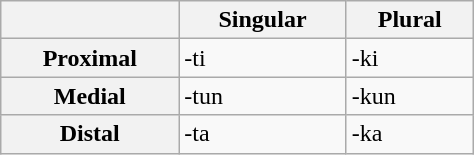<table class="wikitable" style="margin:auto:" align="center" style="text-align:center" width="25%">
<tr>
<th></th>
<th c=01>Singular</th>
<th c=02>Plural</th>
</tr>
<tr>
<th>Proximal</th>
<td c=01>-ti</td>
<td c=02>-ki</td>
</tr>
<tr>
<th>Medial</th>
<td c=01>-tun</td>
<td c=02>-kun</td>
</tr>
<tr>
<th>Distal</th>
<td c=01>-ta</td>
<td c=02>-ka</td>
</tr>
</table>
